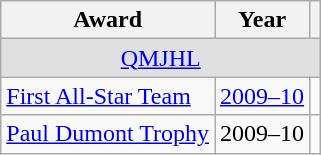<table class="wikitable">
<tr>
<th>Award</th>
<th>Year</th>
<th></th>
</tr>
<tr ALIGN="center" bgcolor="#e0e0e0">
<td colspan="3"><a href='#'>QMJHL</a></td>
</tr>
<tr>
<td><a href='#'>First All-Star Team</a></td>
<td><a href='#'>2009–10</a></td>
<td></td>
</tr>
<tr>
<td><a href='#'>Paul Dumont Trophy</a></td>
<td>2009–10</td>
<td></td>
</tr>
</table>
